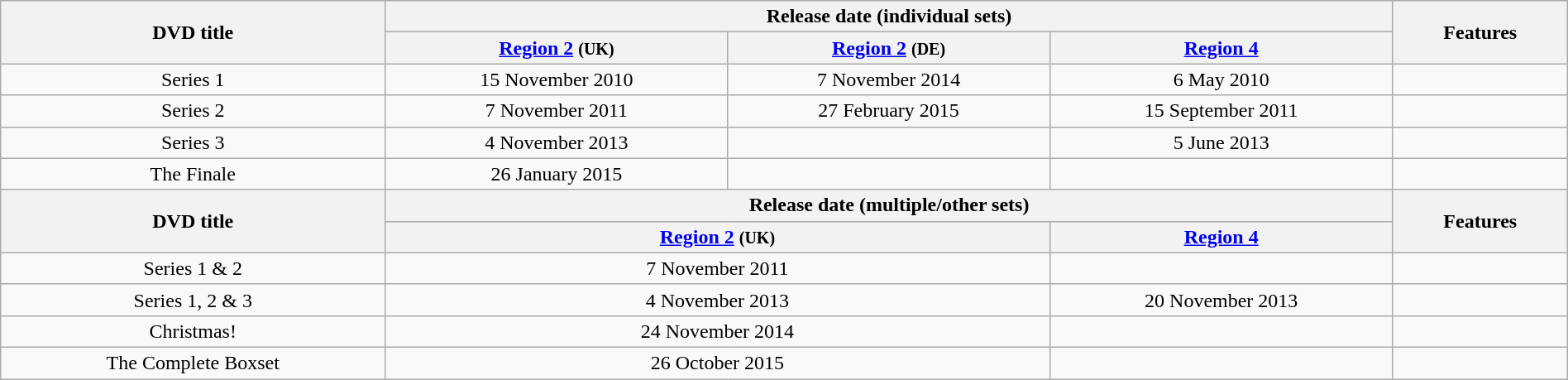<table class="wikitable" style="width:100%; text-align:center;">
<tr>
<th rowspan="2">DVD title</th>
<th colspan="3">Release date (individual sets)</th>
<th rowspan="2">Features</th>
</tr>
<tr>
<th><a href='#'>Region 2</a> <small><strong>(UK)</strong></small></th>
<th><a href='#'>Region 2</a> <small><strong>(DE)</strong></small></th>
<th><a href='#'>Region 4</a></th>
</tr>
<tr>
<td>Series 1</td>
<td>15 November 2010</td>
<td>7 November 2014</td>
<td>6 May 2010</td>
<td><br></td>
</tr>
<tr>
<td>Series 2</td>
<td>7 November 2011</td>
<td>27 February 2015</td>
<td>15 September 2011</td>
<td><br></td>
</tr>
<tr>
<td>Series 3</td>
<td>4 November 2013</td>
<td></td>
<td>5 June 2013</td>
<td><br></td>
</tr>
<tr>
<td>The Finale</td>
<td>26 January 2015</td>
<td></td>
<td></td>
<td><br></td>
</tr>
<tr>
<th rowspan="2">DVD title</th>
<th colspan="3">Release date (multiple/other sets)</th>
<th rowspan="2">Features</th>
</tr>
<tr>
<th colspan="2"><a href='#'>Region 2</a> <small><strong>(UK)</strong></small></th>
<th><a href='#'>Region 4</a></th>
</tr>
<tr>
<td>Series 1 & 2</td>
<td colspan="2">7 November 2011</td>
<td></td>
<td></td>
</tr>
<tr>
<td>Series 1, 2 & 3</td>
<td colspan="2">4 November 2013</td>
<td>20 November 2013</td>
<td></td>
</tr>
<tr>
<td>Christmas!</td>
<td colspan="2">24 November 2014</td>
<td></td>
<td></td>
</tr>
<tr>
<td>The Complete Boxset</td>
<td colspan="2">26 October 2015</td>
<td></td>
<td></td>
</tr>
</table>
